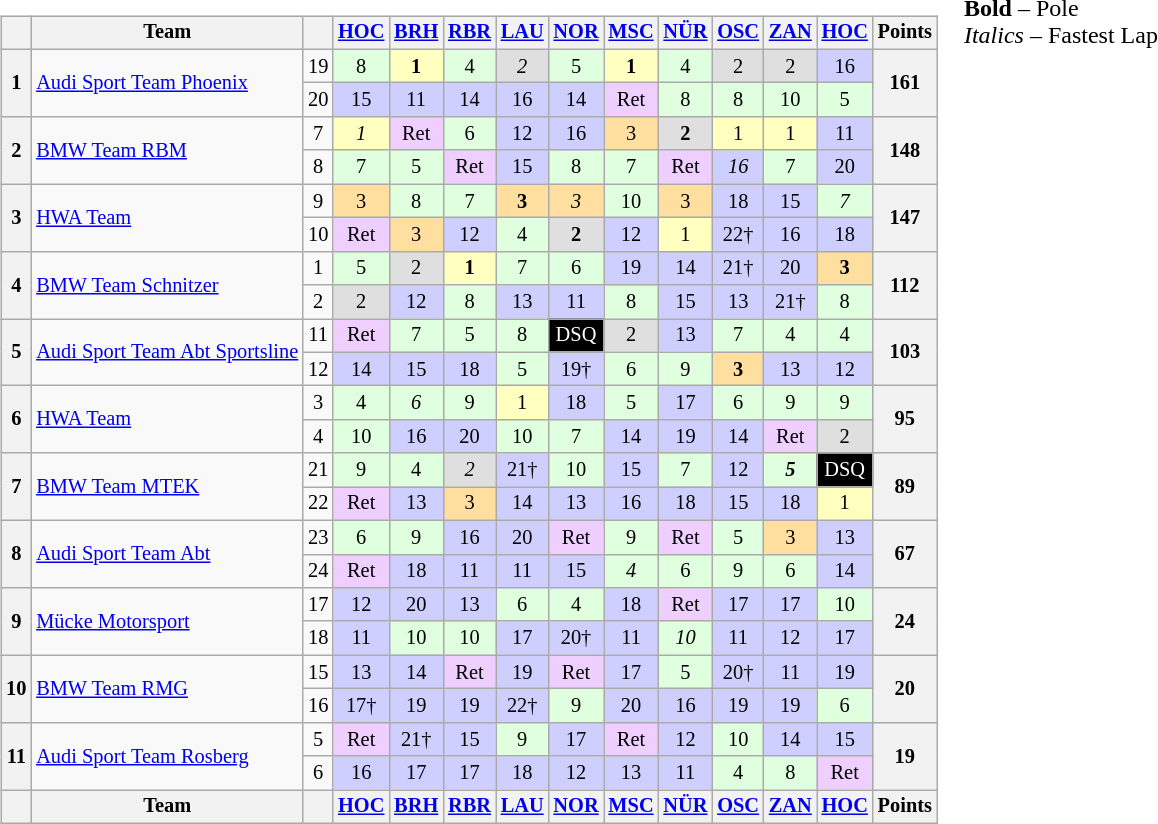<table>
<tr>
<td><br><table class="wikitable" style="font-size:85%; text-align:center">
<tr style="background:#f9f9f9" valign="top">
<th valign="middle"></th>
<th valign="middle">Team</th>
<th valign="middle"></th>
<th><a href='#'>HOC</a><br></th>
<th><a href='#'>BRH</a><br></th>
<th><a href='#'>RBR</a><br></th>
<th><a href='#'>LAU</a><br></th>
<th><a href='#'>NOR</a><br></th>
<th><a href='#'>MSC</a><br></th>
<th><a href='#'>NÜR</a><br></th>
<th><a href='#'>OSC</a><br></th>
<th><a href='#'>ZAN</a><br></th>
<th><a href='#'>HOC</a><br></th>
<th valign="middle">Points</th>
</tr>
<tr>
<th rowspan=2>1</th>
<td align="left" rowspan=2><a href='#'>Audi Sport Team Phoenix</a></td>
<td align="center">19</td>
<td style="background:#dfffdf;">8</td>
<td style="background:#ffffbf;"><strong>1</strong></td>
<td style="background:#dfffdf;">4</td>
<td style="background:#dfdfdf;"><em>2</em></td>
<td style="background:#dfffdf;">5</td>
<td style="background:#ffffbf;"><strong>1</strong></td>
<td style="background:#dfffdf;">4</td>
<td style="background:#dfdfdf;">2</td>
<td style="background:#dfdfdf;">2</td>
<td style="background:#CFCFFF;">16</td>
<th rowspan=2>161</th>
</tr>
<tr>
<td align="center">20</td>
<td style="background:#CFCFFF;">15</td>
<td style="background:#CFCFFF;">11</td>
<td style="background:#CFCFFF;">14</td>
<td style="background:#CFCFFF;">16</td>
<td style="background:#CFCFFF;">14</td>
<td style="background:#EFCFFF;">Ret</td>
<td style="background:#dfffdf;">8</td>
<td style="background:#dfffdf;">8</td>
<td style="background:#dfffdf;">10</td>
<td style="background:#dfffdf;">5</td>
</tr>
<tr>
<th rowspan=2>2</th>
<td align="left" rowspan=2><a href='#'>BMW Team RBM</a></td>
<td align="center">7</td>
<td style="background:#ffffbf;"><em>1</em></td>
<td style="background:#EFCFFF;">Ret</td>
<td style="background:#dfffdf;">6</td>
<td style="background:#CFCFFF;">12</td>
<td style="background:#CFCFFF;">16</td>
<td style="background:#ffdf9f;">3</td>
<td style="background:#dfdfdf;"><strong>2</strong></td>
<td style="background:#ffffbf;">1</td>
<td style="background:#ffffbf;">1</td>
<td style="background:#CFCFFF;">11</td>
<th rowspan=2>148</th>
</tr>
<tr>
<td align="center">8</td>
<td style="background:#dfffdf;">7</td>
<td style="background:#dfffdf;">5</td>
<td style="background:#EFCFFF;">Ret</td>
<td style="background:#CFCFFF;">15</td>
<td style="background:#dfffdf;">8</td>
<td style="background:#dfffdf;">7</td>
<td style="background:#EFCFFF;">Ret</td>
<td style="background:#CFCFFF;"><em>16</em></td>
<td style="background:#dfffdf;">7</td>
<td style="background:#CFCFFF;">20</td>
</tr>
<tr>
<th rowspan=2>3</th>
<td rowspan="2" align="left"><a href='#'>HWA Team</a></td>
<td align=center>9</td>
<td style="background:#ffdf9f;">3</td>
<td style="background:#dfffdf;">8</td>
<td style="background:#dfffdf;">7</td>
<td style="background:#ffdf9f;"><strong>3</strong></td>
<td style="background:#ffdf9f;"><em>3</em></td>
<td style="background:#dfffdf;">10</td>
<td style="background:#ffdf9f;">3</td>
<td style="background:#CFCFFF;">18</td>
<td style="background:#CFCFFF;">15</td>
<td style="background:#dfffdf;"><em>7</em></td>
<th rowspan=2>147</th>
</tr>
<tr>
<td align=center>10</td>
<td style="background:#EFCFFF;">Ret</td>
<td style="background:#ffdf9f;">3</td>
<td style="background:#CFCFFF;">12</td>
<td style="background:#dfffdf;">4</td>
<td style="background:#dfdfdf;"><strong>2</strong></td>
<td style="background:#CFCFFF;">12</td>
<td style="background:#ffffbf;">1</td>
<td style="background:#CFCFFF;">22†</td>
<td style="background:#CFCFFF;">16</td>
<td style="background:#CFCFFF;">18</td>
</tr>
<tr>
<th rowspan=2>4</th>
<td rowspan="2" align="left"><a href='#'>BMW Team Schnitzer</a></td>
<td align=center>1</td>
<td style="background:#dfffdf;">5</td>
<td style="background:#dfdfdf;">2</td>
<td style="background:#ffffbf;"><strong>1</strong></td>
<td style="background:#dfffdf;">7</td>
<td style="background:#dfffdf;">6</td>
<td style="background:#CFCFFF;">19</td>
<td style="background:#CFCFFF;">14</td>
<td style="background:#CFCFFF;">21†</td>
<td style="background:#CFCFFF;">20</td>
<td style="background:#ffdf9f;"><strong>3</strong></td>
<th rowspan=2>112</th>
</tr>
<tr>
<td align=center>2</td>
<td style="background:#dfdfdf;">2</td>
<td style="background:#CFCFFF;">12</td>
<td style="background:#dfffdf;">8</td>
<td style="background:#CFCFFF;">13</td>
<td style="background:#CFCFFF;">11</td>
<td style="background:#dfffdf;">8</td>
<td style="background:#CFCFFF;">15</td>
<td style="background:#CFCFFF;">13</td>
<td style="background:#CFCFFF;">21†</td>
<td style="background:#dfffdf;">8</td>
</tr>
<tr>
<th rowspan=2>5</th>
<td align="left" rowspan=2><a href='#'>Audi Sport Team Abt Sportsline</a></td>
<td align="center">11</td>
<td style="background:#EFCFFF;">Ret</td>
<td style="background:#dfffdf;">7</td>
<td style="background:#dfffdf;">5</td>
<td style="background:#dfffdf;">8</td>
<td style="background:#000000; color:white;">DSQ</td>
<td style="background:#dfdfdf;">2</td>
<td style="background:#CFCFFF;">13</td>
<td style="background:#dfffdf;">7</td>
<td style="background:#dfffdf;">4</td>
<td style="background:#dfffdf;">4</td>
<th rowspan=2>103</th>
</tr>
<tr>
<td align="center">12</td>
<td style="background:#CFCFFF;">14</td>
<td style="background:#CFCFFF;">15</td>
<td style="background:#CFCFFF;">18</td>
<td style="background:#dfffdf;">5</td>
<td style="background:#CFCFFF;">19†</td>
<td style="background:#dfffdf;">6</td>
<td style="background:#dfffdf;">9</td>
<td style="background:#ffdf9f;"><strong>3</strong></td>
<td style="background:#CFCFFF;">13</td>
<td style="background:#CFCFFF;">12</td>
</tr>
<tr>
<th rowspan=2>6</th>
<td align="left" rowspan=2><a href='#'>HWA Team</a></td>
<td align="center">3</td>
<td style="background:#dfffdf;">4</td>
<td style="background:#dfffdf;"><em>6</em></td>
<td style="background:#dfffdf;">9</td>
<td style="background:#ffffbf;">1</td>
<td style="background:#CFCFFF;">18</td>
<td style="background:#dfffdf;">5</td>
<td style="background:#CFCFFF;">17</td>
<td style="background:#dfffdf;">6</td>
<td style="background:#dfffdf;">9</td>
<td style="background:#dfffdf;">9</td>
<th rowspan=2>95</th>
</tr>
<tr>
<td align="center">4</td>
<td style="background:#dfffdf;">10</td>
<td style="background:#CFCFFF;">16</td>
<td style="background:#CFCFFF;">20</td>
<td style="background:#dfffdf;">10</td>
<td style="background:#dfffdf;">7</td>
<td style="background:#CFCFFF;">14</td>
<td style="background:#CFCFFF;">19</td>
<td style="background:#CFCFFF;">14</td>
<td style="background:#EFCFFF;">Ret</td>
<td style="background:#dfdfdf;">2</td>
</tr>
<tr>
<th rowspan=2>7</th>
<td align="left" rowspan=2><a href='#'>BMW Team MTEK</a></td>
<td align="center">21</td>
<td style="background:#dfffdf;">9</td>
<td style="background:#dfffdf;">4</td>
<td style="background:#dfdfdf;"><em>2</em></td>
<td style="background:#CFCFFF;">21†</td>
<td style="background:#dfffdf;">10</td>
<td style="background:#CFCFFF;">15</td>
<td style="background:#dfffdf;">7</td>
<td style="background:#CFCFFF;">12</td>
<td style="background:#dfffdf;"><strong><em>5</em></strong></td>
<td style="background:#000000; color:white;">DSQ</td>
<th rowspan=2>89</th>
</tr>
<tr>
<td align="center">22</td>
<td style="background:#EFCFFF;">Ret</td>
<td style="background:#CFCFFF;">13</td>
<td style="background:#ffdf9f;">3</td>
<td style="background:#CFCFFF;">14</td>
<td style="background:#CFCFFF;">13</td>
<td style="background:#CFCFFF;">16</td>
<td style="background:#CFCFFF;">18</td>
<td style="background:#CFCFFF;">15</td>
<td style="background:#CFCFFF;">18</td>
<td style="background:#ffffbf;">1</td>
</tr>
<tr>
<th rowspan=2>8</th>
<td rowspan="2" align="left"><a href='#'>Audi Sport Team Abt</a></td>
<td align=center>23</td>
<td style="background:#dfffdf;">6</td>
<td style="background:#dfffdf;">9</td>
<td style="background:#CFCFFF;">16</td>
<td style="background:#CFCFFF;">20</td>
<td style="background:#EFCFFF;">Ret</td>
<td style="background:#dfffdf;">9</td>
<td style="background:#EFCFFF;">Ret</td>
<td style="background:#dfffdf;">5</td>
<td style="background:#ffdf9f;">3</td>
<td style="background:#CFCFFF;">13</td>
<th rowspan=2>67</th>
</tr>
<tr>
<td align=center>24</td>
<td style="background:#EFCFFF;">Ret</td>
<td style="background:#CFCFFF;">18</td>
<td style="background:#CFCFFF;">11</td>
<td style="background:#CFCFFF;">11</td>
<td style="background:#CFCFFF;">15</td>
<td style="background:#dfffdf;"><em>4</em></td>
<td style="background:#dfffdf;">6</td>
<td style="background:#dfffdf;">9</td>
<td style="background:#dfffdf;">6</td>
<td style="background:#CFCFFF;">14</td>
</tr>
<tr>
<th rowspan=2>9</th>
<td rowspan="2" align="left"><a href='#'>Mücke Motorsport</a></td>
<td align=center>17</td>
<td style="background:#CFCFFF;">12</td>
<td style="background:#CFCFFF;">20</td>
<td style="background:#CFCFFF;">13</td>
<td style="background:#dfffdf;">6</td>
<td style="background:#dfffdf;">4</td>
<td style="background:#CFCFFF;">18</td>
<td style="background:#EFCFFF;">Ret</td>
<td style="background:#CFCFFF;">17</td>
<td style="background:#CFCFFF;">17</td>
<td style="background:#dfffdf;">10</td>
<th rowspan=2>24</th>
</tr>
<tr>
<td align=center>18</td>
<td style="background:#CFCFFF;">11</td>
<td style="background:#dfffdf;">10</td>
<td style="background:#dfffdf;">10</td>
<td style="background:#CFCFFF;">17</td>
<td style="background:#CFCFFF;">20†</td>
<td style="background:#CFCFFF;">11</td>
<td style="background:#dfffdf;"><em>10</em></td>
<td style="background:#CFCFFF;">11</td>
<td style="background:#CFCFFF;">12</td>
<td style="background:#CFCFFF;">17</td>
</tr>
<tr>
<th rowspan=2>10</th>
<td align="left" rowspan=2><a href='#'>BMW Team RMG</a></td>
<td align="center">15</td>
<td style="background:#CFCFFF;">13</td>
<td style="background:#CFCFFF;">14</td>
<td style="background:#EFCFFF;">Ret</td>
<td style="background:#CFCFFF;">19</td>
<td style="background:#EFCFFF;">Ret</td>
<td style="background:#CFCFFF;">17</td>
<td style="background:#dfffdf;">5</td>
<td style="background:#CFCFFF;">20†</td>
<td style="background:#CFCFFF;">11</td>
<td style="background:#CFCFFF;">19</td>
<th rowspan=2>20</th>
</tr>
<tr>
<td align="center">16</td>
<td style="background:#CFCFFF;">17†</td>
<td style="background:#CFCFFF;">19</td>
<td style="background:#CFCFFF;">19</td>
<td style="background:#CFCFFF;">22†</td>
<td style="background:#dfffdf;">9</td>
<td style="background:#CFCFFF;">20</td>
<td style="background:#CFCFFF;">16</td>
<td style="background:#CFCFFF;">19</td>
<td style="background:#CFCFFF;">19</td>
<td style="background:#dfffdf;">6</td>
</tr>
<tr>
<th rowspan=2>11</th>
<td align="left" rowspan=2><a href='#'>Audi Sport Team Rosberg</a></td>
<td align="center">5</td>
<td style="background:#EFCFFF;">Ret</td>
<td style="background:#CFCFFF;">21†</td>
<td style="background:#CFCFFF;">15</td>
<td style="background:#dfffdf;">9</td>
<td style="background:#CFCFFF;">17</td>
<td style="background:#EFCFFF;">Ret</td>
<td style="background:#CFCFFF;">12</td>
<td style="background:#dfffdf;">10</td>
<td style="background:#CFCFFF;">14</td>
<td style="background:#CFCFFF;">15</td>
<th rowspan=2>19</th>
</tr>
<tr>
<td align="center">6</td>
<td style="background:#CFCFFF;">16</td>
<td style="background:#CFCFFF;">17</td>
<td style="background:#CFCFFF;">17</td>
<td style="background:#CFCFFF;">18</td>
<td style="background:#CFCFFF;">12</td>
<td style="background:#CFCFFF;">13</td>
<td style="background:#CFCFFF;">11</td>
<td style="background:#dfffdf;">4</td>
<td style="background:#dfffdf;">8</td>
<td style="background:#EFCFFF;">Ret</td>
</tr>
<tr style="background:#f9f9f9" valign="top">
<th valign="middle"></th>
<th valign="middle">Team</th>
<th valign="middle"></th>
<th><a href='#'>HOC</a><br></th>
<th><a href='#'>BRH</a><br></th>
<th><a href='#'>RBR</a><br></th>
<th><a href='#'>LAU</a><br></th>
<th><a href='#'>NOR</a><br></th>
<th><a href='#'>MSC</a><br></th>
<th><a href='#'>NÜR</a><br></th>
<th><a href='#'>OSC</a><br></th>
<th><a href='#'>ZAN</a><br></th>
<th><a href='#'>HOC</a><br></th>
<th valign="middle">Points</th>
</tr>
</table>
</td>
<td valign="top"><br>
<span><strong>Bold</strong> – Pole<br>
<em>Italics</em> – Fastest Lap</span></td>
</tr>
</table>
